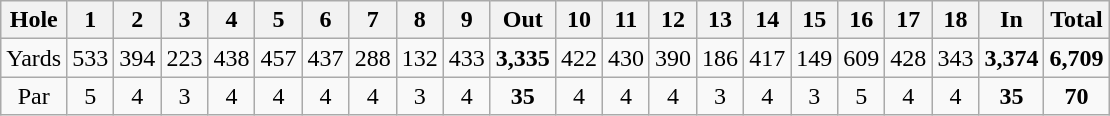<table class="wikitable" style="text-align:center">
<tr>
<th align="left">Hole</th>
<th>1</th>
<th>2</th>
<th>3</th>
<th>4</th>
<th>5</th>
<th>6</th>
<th>7</th>
<th>8</th>
<th>9</th>
<th>Out</th>
<th>10</th>
<th>11</th>
<th>12</th>
<th>13</th>
<th>14</th>
<th>15</th>
<th>16</th>
<th>17</th>
<th>18</th>
<th>In</th>
<th>Total</th>
</tr>
<tr>
<td align="center">Yards</td>
<td>533</td>
<td>394</td>
<td>223</td>
<td>438</td>
<td>457</td>
<td>437</td>
<td>288</td>
<td>132</td>
<td>433</td>
<td><strong>3,335</strong></td>
<td>422</td>
<td>430</td>
<td>390</td>
<td>186</td>
<td>417</td>
<td>149</td>
<td>609</td>
<td>428</td>
<td>343</td>
<td><strong>3,374</strong></td>
<td><strong>6,709</strong></td>
</tr>
<tr>
<td align="center">Par</td>
<td>5</td>
<td>4</td>
<td>3</td>
<td>4</td>
<td>4</td>
<td>4</td>
<td>4</td>
<td>3</td>
<td>4</td>
<td><strong>35</strong></td>
<td>4</td>
<td>4</td>
<td>4</td>
<td>3</td>
<td>4</td>
<td>3</td>
<td>5</td>
<td>4</td>
<td>4</td>
<td><strong>35</strong></td>
<td><strong>70</strong></td>
</tr>
</table>
